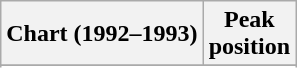<table class="wikitable sortable plainrowheaders" style="text-align:center">
<tr>
<th scope="col">Chart (1992–1993)</th>
<th scope="col">Peak<br> position</th>
</tr>
<tr>
</tr>
<tr>
</tr>
</table>
